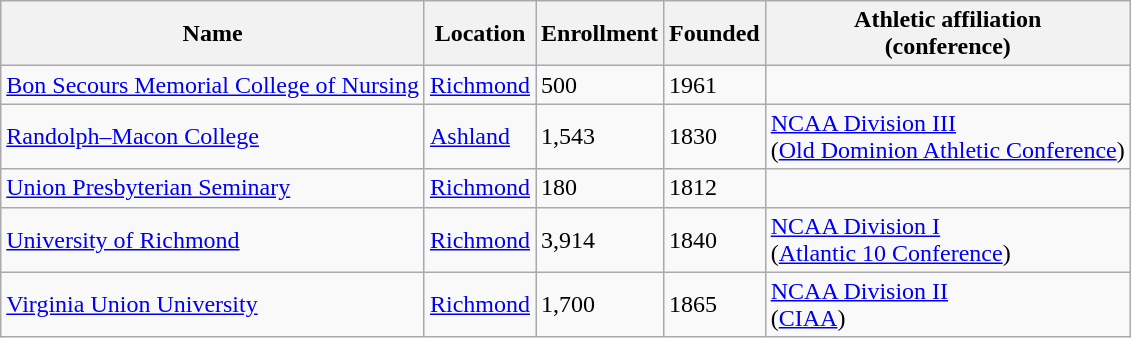<table class="wikitable sortable" style="text-align:left;">
<tr>
<th>Name</th>
<th>Location</th>
<th>Enrollment</th>
<th>Founded</th>
<th>Athletic affiliation<br>(conference)</th>
</tr>
<tr>
<td><a href='#'>Bon Secours Memorial College of Nursing</a></td>
<td><a href='#'>Richmond</a></td>
<td>500</td>
<td>1961</td>
<td></td>
</tr>
<tr>
<td><a href='#'>Randolph–Macon College</a></td>
<td><a href='#'>Ashland</a></td>
<td>1,543</td>
<td>1830</td>
<td><a href='#'>NCAA Division III</a><br>(<a href='#'>Old Dominion Athletic Conference</a>)</td>
</tr>
<tr>
<td><a href='#'>Union Presbyterian Seminary</a></td>
<td><a href='#'>Richmond</a></td>
<td>180</td>
<td>1812</td>
<td></td>
</tr>
<tr>
<td><a href='#'>University of Richmond</a></td>
<td><a href='#'>Richmond</a></td>
<td>3,914</td>
<td>1840</td>
<td><a href='#'>NCAA Division I</a><br>(<a href='#'>Atlantic 10 Conference</a>)</td>
</tr>
<tr>
<td><a href='#'>Virginia Union University</a></td>
<td><a href='#'>Richmond</a></td>
<td>1,700</td>
<td>1865</td>
<td><a href='#'>NCAA Division II</a><br>(<a href='#'>CIAA</a>)</td>
</tr>
</table>
